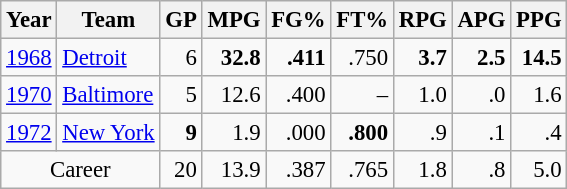<table class="wikitable sortable" style="font-size:95%; text-align:right;">
<tr>
<th>Year</th>
<th>Team</th>
<th>GP</th>
<th>MPG</th>
<th>FG%</th>
<th>FT%</th>
<th>RPG</th>
<th>APG</th>
<th>PPG</th>
</tr>
<tr>
<td style="text-align:left;"><a href='#'>1968</a></td>
<td style="text-align:left;"><a href='#'>Detroit</a></td>
<td>6</td>
<td><strong>32.8</strong></td>
<td><strong>.411</strong></td>
<td>.750</td>
<td><strong>3.7</strong></td>
<td><strong>2.5</strong></td>
<td><strong>14.5</strong></td>
</tr>
<tr>
<td style="text-align:left;"><a href='#'>1970</a></td>
<td style="text-align:left;"><a href='#'>Baltimore</a></td>
<td>5</td>
<td>12.6</td>
<td>.400</td>
<td>–</td>
<td>1.0</td>
<td>.0</td>
<td>1.6</td>
</tr>
<tr>
<td style="text-align:left;"><a href='#'>1972</a></td>
<td style="text-align:left;"><a href='#'>New York</a></td>
<td><strong>9</strong></td>
<td>1.9</td>
<td>.000</td>
<td><strong>.800</strong></td>
<td>.9</td>
<td>.1</td>
<td>.4</td>
</tr>
<tr class="sortbottom">
<td colspan="2" style="text-align:center;">Career</td>
<td>20</td>
<td>13.9</td>
<td>.387</td>
<td>.765</td>
<td>1.8</td>
<td>.8</td>
<td>5.0</td>
</tr>
</table>
